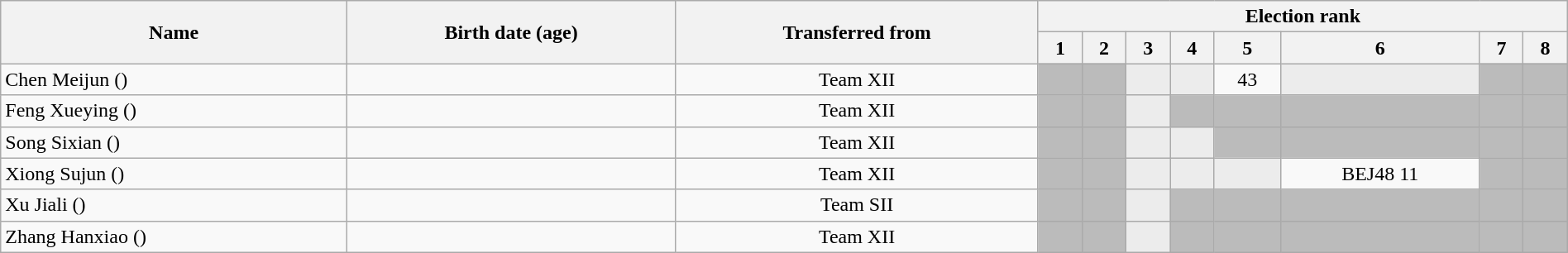<table class="wikitable sortable"  style="text-align:center; width:100%;">
<tr>
<th rowspan="2">Name</th>
<th rowspan="2">Birth date (age)</th>
<th rowspan="2">Transferred from</th>
<th colspan="8" class="unsortable">Election rank</th>
</tr>
<tr>
<th data-sort-type="number">1</th>
<th data-sort-type="number">2</th>
<th data-sort-type="number">3</th>
<th data-sort-type="number">4</th>
<th data-sort-type="number">5</th>
<th data-sort-type="number">6</th>
<th data-sort-type="number">7</th>
<th data-sort-type="number">8</th>
</tr>
<tr>
<td style="text-align:left;" data-sort-value="Chen, Meijun">Chen Meijun ()</td>
<td style="text-align:left;"></td>
<td>Team XII</td>
<td style="background:#bbb;"> </td>
<td style="background:#bbb;"> </td>
<td style="background:#ececec; color:gray;"></td>
<td style="background:#ececec; color:gray;"></td>
<td>43</td>
<td style="background:#ececec; color:gray;"></td>
<td style="background:#bbb;"> </td>
<td style="background:#bbb;"> </td>
</tr>
<tr>
<td style="text-align:left;" data-sort-value="Feng, Xueying">Feng Xueying ()</td>
<td style="text-align:left;"></td>
<td>Team XII</td>
<td style="background:#bbb;"> </td>
<td style="background:#bbb;"> </td>
<td style="background:#ececec; color:gray;"></td>
<td style="background:#bbb;"> </td>
<td style="background:#bbb;"> </td>
<td style="background:#bbb;"> </td>
<td style="background:#bbb;"> </td>
<td style="background:#bbb;"> </td>
</tr>
<tr>
<td style="text-align:left;" data-sort-value="Song, Sixian">Song Sixian ()</td>
<td style="text-align:left;"></td>
<td>Team XII</td>
<td style="background:#bbb;"> </td>
<td style="background:#bbb;"> </td>
<td style="background:#ececec; color:gray;"></td>
<td style="background:#ececec; color:gray;"></td>
<td style="background:#bbb;"> </td>
<td style="background:#bbb;"> </td>
<td style="background:#bbb;"> </td>
<td style="background:#bbb;"> </td>
</tr>
<tr>
<td style="text-align:left;" data-sort-value="Xiong, Sujun">Xiong Sujun ()</td>
<td style="text-align:left;"></td>
<td>Team XII</td>
<td style="background:#bbb;"> </td>
<td style="background:#bbb;"> </td>
<td style="background:#ececec; color:gray;"></td>
<td style="background:#ececec; color:gray;"></td>
<td style="background:#ececec; color:gray;"></td>
<td>BEJ48 11</td>
<td style="background:#bbb;"> </td>
<td style="background:#bbb;"> </td>
</tr>
<tr>
<td style="text-align:left;" data-sort-value="Xu, Jiali">Xu Jiali ()</td>
<td style="text-align:left;"></td>
<td>Team SII</td>
<td style="background:#bbb;"> </td>
<td style="background:#bbb;"> </td>
<td style="background:#ececec; color:gray;"></td>
<td style="background:#bbb;"> </td>
<td style="background:#bbb;"> </td>
<td style="background:#bbb;"> </td>
<td style="background:#bbb;"> </td>
<td style="background:#bbb;"> </td>
</tr>
<tr>
<td style="text-align:left;" data-sort-value="Zhang, Hanxiao">Zhang Hanxiao ()</td>
<td style="text-align:left;"></td>
<td>Team XII</td>
<td style="background:#bbb;"> </td>
<td style="background:#bbb;"> </td>
<td style="background:#ececec; color:gray;"></td>
<td style="background:#bbb;"> </td>
<td style="background:#bbb;"> </td>
<td style="background:#bbb;"> </td>
<td style="background:#bbb;"> </td>
<td style="background:#bbb;"> </td>
</tr>
</table>
